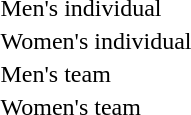<table>
<tr>
<td>Men's individual</td>
<td></td>
<td></td>
<td></td>
</tr>
<tr>
<td>Women's individual</td>
<td></td>
<td></td>
<td></td>
</tr>
<tr>
<td>Men's team</td>
<td></td>
<td></td>
<td></td>
</tr>
<tr>
<td>Women's team</td>
<td></td>
<td></td>
<td></td>
</tr>
<tr>
</tr>
</table>
